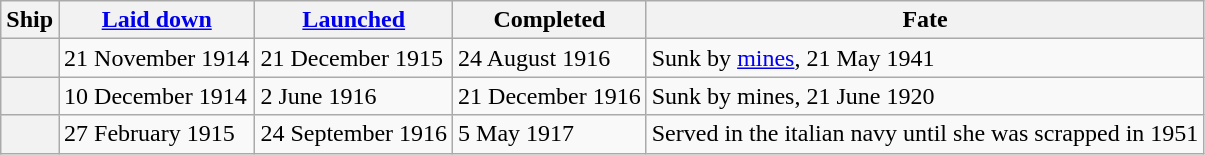<table class="wikitable plainrowheaders">
<tr>
<th scope="col">Ship</th>
<th scope="col"><a href='#'>Laid down</a></th>
<th scope="col"><a href='#'>Launched</a></th>
<th scope="col">Completed</th>
<th scope="col">Fate</th>
</tr>
<tr>
<th scope="row"></th>
<td>21 November 1914</td>
<td>21 December 1915</td>
<td>24 August 1916</td>
<td>Sunk by <a href='#'>mines</a>, 21 May 1941</td>
</tr>
<tr>
<th scope="row"></th>
<td>10 December 1914</td>
<td>2 June 1916</td>
<td>21 December 1916</td>
<td>Sunk by mines, 21 June 1920</td>
</tr>
<tr>
<th scope="row"></th>
<td>27 February 1915</td>
<td>24 September 1916</td>
<td>5 May 1917</td>
<td>Served in the italian navy until she was scrapped in 1951</td>
</tr>
</table>
